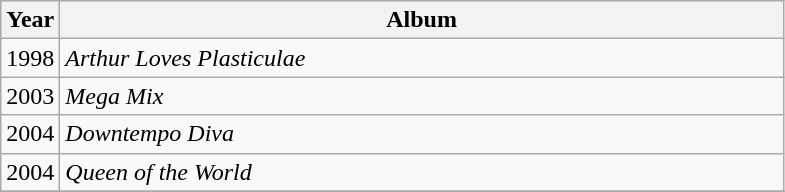<table class="wikitable">
<tr>
<th width="30">Year</th>
<th width="475">Album</th>
</tr>
<tr>
<td>1998</td>
<td><em>Arthur Loves Plasticulae</em></td>
</tr>
<tr>
<td>2003</td>
<td><em>Mega Mix</em></td>
</tr>
<tr>
<td>2004</td>
<td><em>Downtempo Diva</em></td>
</tr>
<tr>
<td>2004</td>
<td><em>Queen of the World</em></td>
</tr>
<tr>
</tr>
</table>
